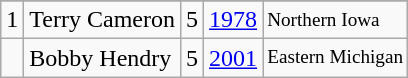<table class="wikitable">
<tr>
</tr>
<tr>
<td>1</td>
<td>Terry Cameron</td>
<td>5</td>
<td><a href='#'>1978</a></td>
<td style="font-size:80%;">Northern Iowa</td>
</tr>
<tr>
<td></td>
<td>Bobby Hendry</td>
<td>5</td>
<td><a href='#'>2001</a></td>
<td style="font-size:80%;">Eastern Michigan</td>
</tr>
</table>
